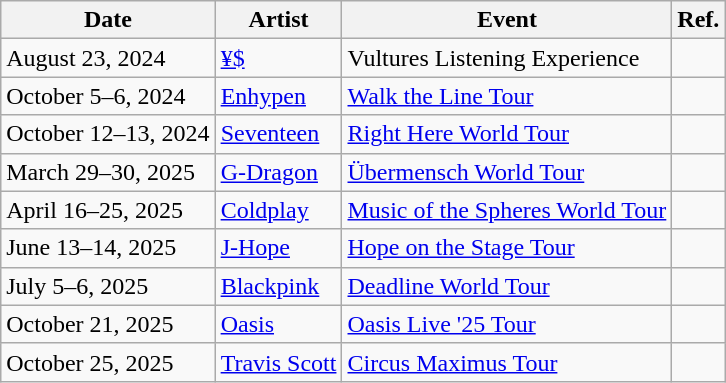<table class="wikitable">
<tr>
<th>Date</th>
<th>Artist</th>
<th>Event</th>
<th>Ref.</th>
</tr>
<tr>
<td>August 23, 2024</td>
<td><a href='#'>¥$</a></td>
<td>Vultures Listening Experience</td>
<td align="center"></td>
</tr>
<tr>
<td>October 5–6, 2024</td>
<td><a href='#'>Enhypen</a></td>
<td><a href='#'>Walk the Line Tour</a></td>
<td align="center"></td>
</tr>
<tr>
<td>October 12–13, 2024</td>
<td><a href='#'>Seventeen</a></td>
<td><a href='#'>Right Here World Tour</a></td>
<td align="center"></td>
</tr>
<tr>
<td>March 29–30, 2025</td>
<td><a href='#'>G-Dragon</a></td>
<td><a href='#'>Übermensch World Tour</a></td>
<td align="center"></td>
</tr>
<tr>
<td>April 16–25, 2025</td>
<td><a href='#'>Coldplay</a></td>
<td><a href='#'>Music of the Spheres World Tour</a></td>
<td align="center"></td>
</tr>
<tr>
<td>June 13–14, 2025</td>
<td><a href='#'>J-Hope</a></td>
<td><a href='#'>Hope on the Stage Tour</a></td>
<td align="center"></td>
</tr>
<tr>
<td>July 5–6, 2025</td>
<td><a href='#'>Blackpink</a></td>
<td><a href='#'>Deadline World Tour</a></td>
<td align="center"></td>
</tr>
<tr>
<td>October 21, 2025</td>
<td><a href='#'>Oasis</a></td>
<td><a href='#'>Oasis Live '25 Tour</a></td>
<td align="center"></td>
</tr>
<tr>
<td>October 25, 2025</td>
<td><a href='#'>Travis Scott</a></td>
<td><a href='#'>Circus Maximus Tour</a></td>
<td align="center"></td>
</tr>
</table>
